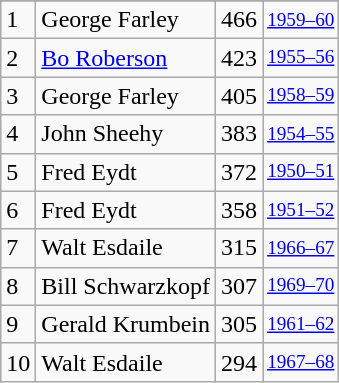<table class="wikitable">
<tr>
</tr>
<tr>
<td>1</td>
<td>George Farley</td>
<td>466</td>
<td style="font-size:80%;"><a href='#'>1959–60</a></td>
</tr>
<tr>
<td>2</td>
<td><a href='#'>Bo Roberson</a></td>
<td>423</td>
<td style="font-size:80%;"><a href='#'>1955–56</a></td>
</tr>
<tr>
<td>3</td>
<td>George Farley</td>
<td>405</td>
<td style="font-size:80%;"><a href='#'>1958–59</a></td>
</tr>
<tr>
<td>4</td>
<td>John Sheehy</td>
<td>383</td>
<td style="font-size:80%;"><a href='#'>1954–55</a></td>
</tr>
<tr>
<td>5</td>
<td>Fred Eydt</td>
<td>372</td>
<td style="font-size:80%;"><a href='#'>1950–51</a></td>
</tr>
<tr>
<td>6</td>
<td>Fred Eydt</td>
<td>358</td>
<td style="font-size:80%;"><a href='#'>1951–52</a></td>
</tr>
<tr>
<td>7</td>
<td>Walt Esdaile</td>
<td>315</td>
<td style="font-size:80%;"><a href='#'>1966–67</a></td>
</tr>
<tr>
<td>8</td>
<td>Bill Schwarzkopf</td>
<td>307</td>
<td style="font-size:80%;"><a href='#'>1969–70</a></td>
</tr>
<tr>
<td>9</td>
<td>Gerald Krumbein</td>
<td>305</td>
<td style="font-size:80%;"><a href='#'>1961–62</a></td>
</tr>
<tr>
<td>10</td>
<td>Walt Esdaile</td>
<td>294</td>
<td style="font-size:80%;"><a href='#'>1967–68</a></td>
</tr>
</table>
